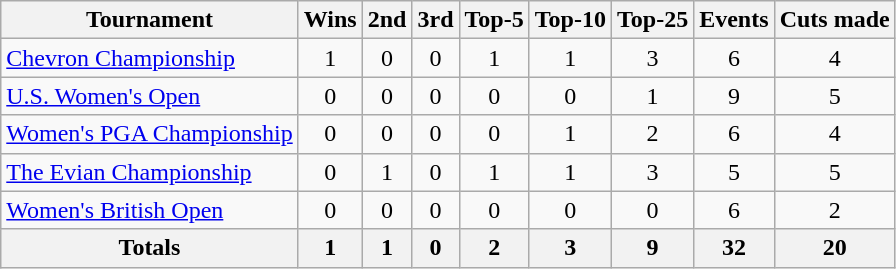<table class=wikitable style=text-align:center>
<tr>
<th>Tournament</th>
<th>Wins</th>
<th>2nd</th>
<th>3rd</th>
<th>Top-5</th>
<th>Top-10</th>
<th>Top-25</th>
<th>Events</th>
<th>Cuts made</th>
</tr>
<tr>
<td align=left><a href='#'>Chevron Championship</a></td>
<td>1</td>
<td>0</td>
<td>0</td>
<td>1</td>
<td>1</td>
<td>3</td>
<td>6</td>
<td>4</td>
</tr>
<tr>
<td align=left><a href='#'>U.S. Women's Open</a></td>
<td>0</td>
<td>0</td>
<td>0</td>
<td>0</td>
<td>0</td>
<td>1</td>
<td>9</td>
<td>5</td>
</tr>
<tr>
<td align=left><a href='#'>Women's PGA Championship</a></td>
<td>0</td>
<td>0</td>
<td>0</td>
<td>0</td>
<td>1</td>
<td>2</td>
<td>6</td>
<td>4</td>
</tr>
<tr>
<td align=left><a href='#'>The Evian Championship</a></td>
<td>0</td>
<td>1</td>
<td>0</td>
<td>1</td>
<td>1</td>
<td>3</td>
<td>5</td>
<td>5</td>
</tr>
<tr>
<td align=left><a href='#'>Women's British Open</a></td>
<td>0</td>
<td>0</td>
<td>0</td>
<td>0</td>
<td>0</td>
<td>0</td>
<td>6</td>
<td>2</td>
</tr>
<tr>
<th>Totals</th>
<th>1</th>
<th>1</th>
<th>0</th>
<th>2</th>
<th>3</th>
<th>9</th>
<th>32</th>
<th>20</th>
</tr>
</table>
